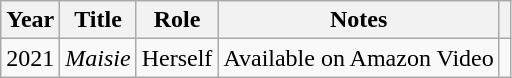<table class="wikitable sortable">
<tr>
<th>Year</th>
<th>Title</th>
<th>Role</th>
<th class="unsortable">Notes</th>
<th></th>
</tr>
<tr>
<td>2021</td>
<td><em>Maisie</em></td>
<td>Herself</td>
<td>Available on Amazon Video</td>
<td></td>
</tr>
</table>
